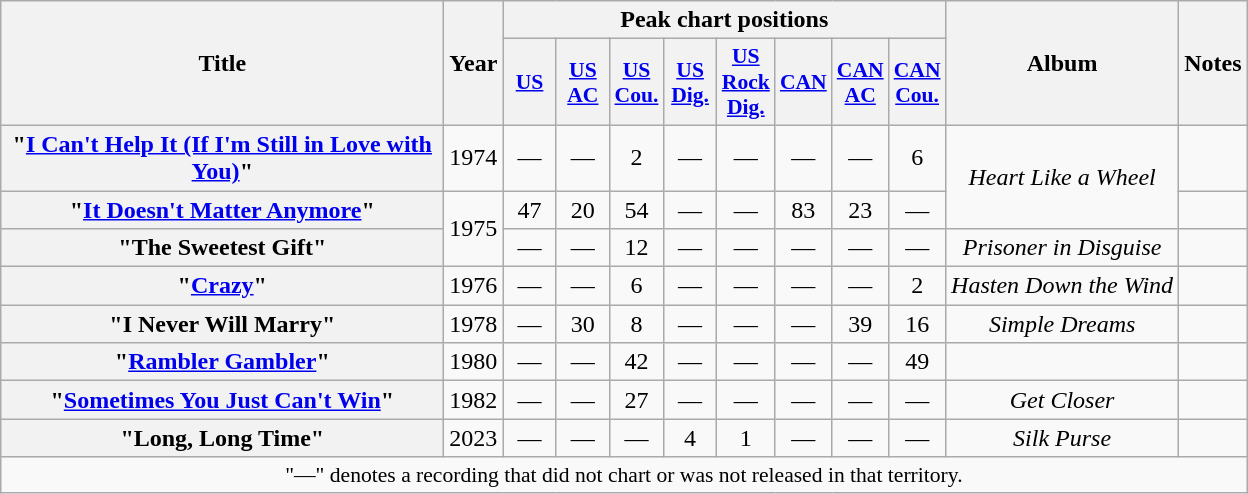<table class="wikitable plainrowheaders" style="text-align:center;" border="1">
<tr>
<th scope="col" rowspan="2" style="width:18em;">Title</th>
<th scope="col" rowspan="2">Year</th>
<th scope="col" colspan="8">Peak chart positions</th>
<th scope="col" rowspan="2">Album</th>
<th scope="col" rowspan="2">Notes</th>
</tr>
<tr>
<th scope="col" style="width:2em;font-size:90%;"><a href='#'>US</a><br></th>
<th scope="col" style="width:2em;font-size:90%;"><a href='#'>US<br>AC</a><br></th>
<th scope="col" style="width:2em;font-size:90%;"><a href='#'>US<br>Cou.</a><br></th>
<th scope="col" style="width:2em;font-size:90%;"><a href='#'>US<br>Dig.</a><br></th>
<th scope="col" style="width:2em;font-size:90%;"><a href='#'>US<br>Rock<br>Dig.</a><br></th>
<th scope="col" style="width:2em;font-size:90%;"><a href='#'>CAN</a><br></th>
<th scope="col" style="width:2em;font-size:90%;"><a href='#'>CAN<br>AC</a><br></th>
<th scope="col" style="width:2em;font-size:90%;"><a href='#'>CAN<br>Cou.</a><br></th>
</tr>
<tr>
<th scope="row">"<a href='#'>I Can't Help It (If I'm Still in Love with You)</a>"</th>
<td>1974</td>
<td>—</td>
<td>—</td>
<td>2</td>
<td>—</td>
<td>—</td>
<td>—</td>
<td>—</td>
<td>6</td>
<td rowspan="2"><em>Heart Like a Wheel</em></td>
<td></td>
</tr>
<tr>
<th scope="row">"<a href='#'>It Doesn't Matter Anymore</a>"</th>
<td rowspan="2">1975</td>
<td>47</td>
<td>20</td>
<td>54</td>
<td>—</td>
<td>—</td>
<td>83</td>
<td>23</td>
<td>—</td>
<td></td>
</tr>
<tr>
<th scope="row">"The Sweetest Gift"<br></th>
<td>—</td>
<td>—</td>
<td>12</td>
<td>—</td>
<td>—</td>
<td>—</td>
<td>—</td>
<td>—</td>
<td><em>Prisoner in Disguise</em></td>
<td></td>
</tr>
<tr>
<th scope="row">"<a href='#'>Crazy</a>"</th>
<td>1976</td>
<td>—</td>
<td>—</td>
<td>6</td>
<td>—</td>
<td>—</td>
<td>—</td>
<td>—</td>
<td>2</td>
<td><em>Hasten Down the Wind</em></td>
<td></td>
</tr>
<tr>
<th scope="row">"I Never Will Marry"</th>
<td>1978</td>
<td>—</td>
<td>30</td>
<td>8</td>
<td>—</td>
<td>—</td>
<td>—</td>
<td>39</td>
<td>16</td>
<td><em>Simple Dreams</em></td>
<td></td>
</tr>
<tr>
<th scope="row">"<a href='#'>Rambler Gambler</a>"</th>
<td>1980</td>
<td>—</td>
<td>—</td>
<td>42</td>
<td>—</td>
<td>—</td>
<td>—</td>
<td>—</td>
<td>49</td>
<td></td>
<td></td>
</tr>
<tr>
<th scope="row">"<a href='#'>Sometimes You Just Can't Win</a>"</th>
<td>1982</td>
<td>—</td>
<td>—</td>
<td>27</td>
<td>—</td>
<td>—</td>
<td>—</td>
<td>—</td>
<td>—</td>
<td><em>Get Closer</em></td>
<td></td>
</tr>
<tr>
<th scope="row">"Long, Long Time"</th>
<td>2023</td>
<td>—</td>
<td>—</td>
<td>—</td>
<td>4</td>
<td>1</td>
<td>—</td>
<td>—</td>
<td>—</td>
<td><em>Silk Purse</em></td>
<td></td>
</tr>
<tr>
<td colspan="12" style="font-size:90%">"—" denotes a recording that did not chart or was not released in that territory.</td>
</tr>
</table>
